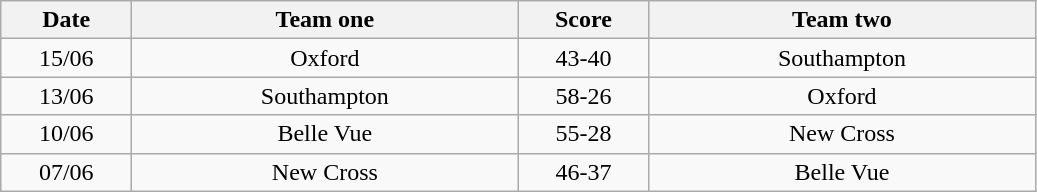<table class="wikitable" style="text-align: center">
<tr>
<th width=80>Date</th>
<th width=250>Team one</th>
<th width=80>Score</th>
<th width=250>Team two</th>
</tr>
<tr>
<td>15/06</td>
<td>Oxford</td>
<td>43-40</td>
<td>Southampton</td>
</tr>
<tr>
<td>13/06</td>
<td>Southampton</td>
<td>58-26</td>
<td>Oxford</td>
</tr>
<tr>
<td>10/06</td>
<td>Belle Vue</td>
<td>55-28</td>
<td>New Cross</td>
</tr>
<tr>
<td>07/06</td>
<td>New Cross</td>
<td>46-37</td>
<td>Belle Vue</td>
</tr>
</table>
